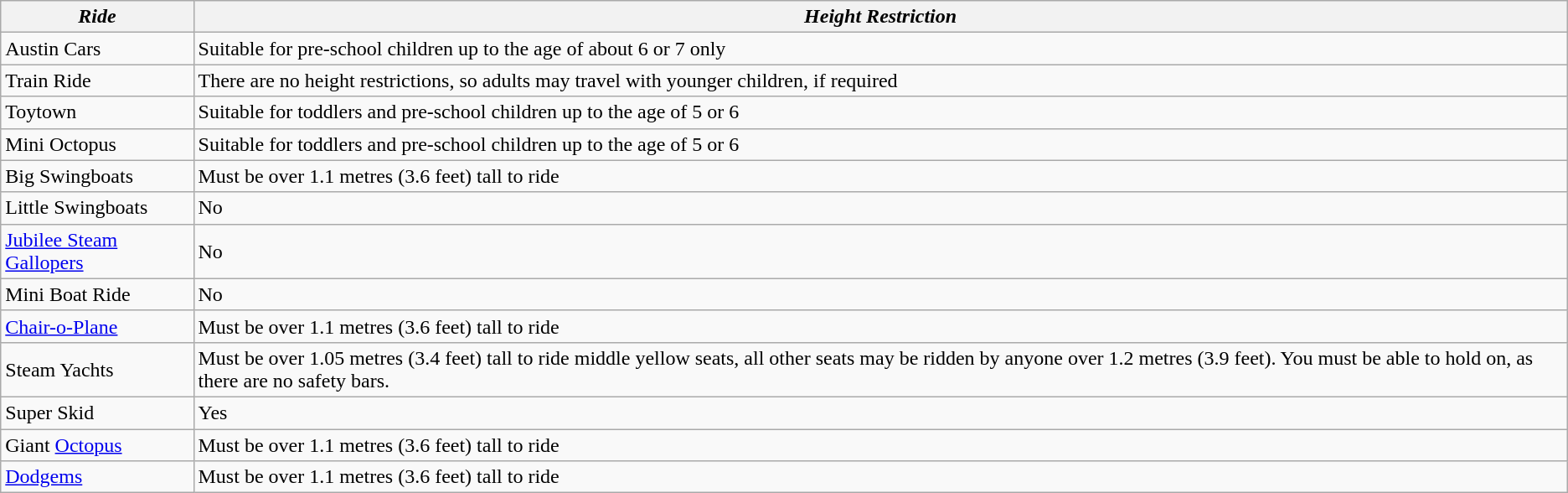<table class="wikitable">
<tr>
<th><em>Ride</em></th>
<th><em>Height Restriction</em></th>
</tr>
<tr>
<td>Austin Cars</td>
<td>Suitable for pre-school children up to the age of about 6 or 7 only</td>
</tr>
<tr>
<td>Train Ride</td>
<td>There are no height restrictions, so adults may travel with younger children, if required</td>
</tr>
<tr>
<td>Toytown</td>
<td>Suitable for toddlers and pre-school children up to the age of 5 or 6</td>
</tr>
<tr>
<td>Mini Octopus</td>
<td>Suitable for toddlers and pre-school children up to the age of 5 or 6</td>
</tr>
<tr>
<td>Big Swingboats</td>
<td>Must be over 1.1 metres (3.6 feet) tall to ride</td>
</tr>
<tr>
<td>Little Swingboats</td>
<td>No</td>
</tr>
<tr>
<td><a href='#'>Jubilee Steam Gallopers</a></td>
<td>No</td>
</tr>
<tr>
<td>Mini Boat Ride</td>
<td>No</td>
</tr>
<tr>
<td><a href='#'>Chair-o-Plane</a></td>
<td>Must be over 1.1 metres (3.6 feet) tall to ride</td>
</tr>
<tr>
<td>Steam Yachts</td>
<td>Must be over 1.05 metres (3.4 feet) tall to ride middle yellow seats, all other seats may be ridden by anyone over 1.2 metres (3.9 feet). You must be able to hold on, as there are no safety bars.</td>
</tr>
<tr>
<td>Super Skid</td>
<td>Yes</td>
</tr>
<tr>
<td>Giant <a href='#'>Octopus</a></td>
<td>Must be over 1.1 metres (3.6 feet) tall to ride</td>
</tr>
<tr>
<td><a href='#'>Dodgems</a></td>
<td>Must be over 1.1 metres (3.6 feet) tall to ride</td>
</tr>
</table>
